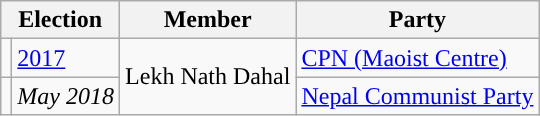<table class="wikitable">
<tr>
<th colspan="2">Election</th>
<th>Member</th>
<th>Party</th>
</tr>
<tr>
<td style="background-color:"></td>
<td><a href='#'>2017</a></td>
<td rowspan="2">Lekh Nath Dahal</td>
<td><a href='#'>CPN (Maoist Centre)</a></td>
</tr>
<tr>
<td style="background-color:"></td>
<td><em>May 2018</em></td>
<td><a href='#'>Nepal Communist Party</a></td>
</tr>
</table>
